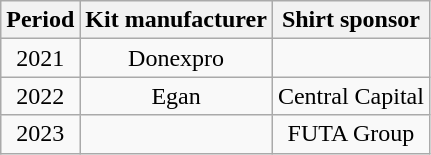<table class="wikitable" style="text-align: center">
<tr>
<th>Period</th>
<th>Kit manufacturer</th>
<th>Shirt sponsor</th>
</tr>
<tr>
<td>2021</td>
<td>Donexpro</td>
<td></td>
</tr>
<tr>
<td>2022</td>
<td>Egan</td>
<td>Central Capital</td>
</tr>
<tr>
<td>2023</td>
<td></td>
<td>FUTA Group</td>
</tr>
</table>
